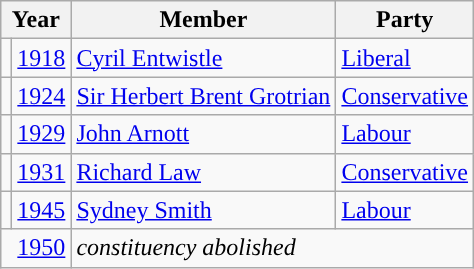<table class="wikitable">
<tr>
<th colspan="2">Year</th>
<th>Member</th>
<th>Party</th>
</tr>
<tr>
<td style="color:inherit;background-color: "></td>
<td><a href='#'>1918</a></td>
<td><a href='#'>Cyril Entwistle</a></td>
<td><a href='#'>Liberal</a></td>
</tr>
<tr>
<td style="color:inherit;background-color: "></td>
<td><a href='#'>1924</a></td>
<td><a href='#'>Sir Herbert Brent Grotrian</a></td>
<td><a href='#'>Conservative</a></td>
</tr>
<tr>
<td style="color:inherit;background-color: "></td>
<td><a href='#'>1929</a></td>
<td><a href='#'>John Arnott</a></td>
<td><a href='#'>Labour</a></td>
</tr>
<tr>
<td style="color:inherit;background-color: "></td>
<td><a href='#'>1931</a></td>
<td><a href='#'>Richard Law</a></td>
<td><a href='#'>Conservative</a></td>
</tr>
<tr>
<td style="color:inherit;background-color: "></td>
<td><a href='#'>1945</a></td>
<td><a href='#'>Sydney Smith</a></td>
<td><a href='#'>Labour</a></td>
</tr>
<tr>
<td colspan=2 align="right"><a href='#'>1950</a></td>
<td colspan="2"><em>constituency abolished</em></td>
</tr>
</table>
